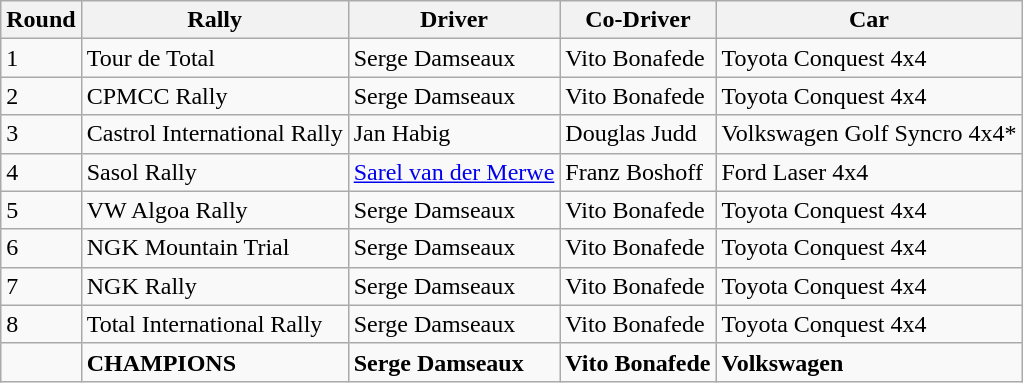<table class="wikitable">
<tr>
<th>Round</th>
<th>Rally</th>
<th>Driver</th>
<th>Co-Driver</th>
<th>Car</th>
</tr>
<tr>
<td>1</td>
<td>Tour de Total</td>
<td>Serge Damseaux</td>
<td>Vito Bonafede</td>
<td>Toyota Conquest 4x4</td>
</tr>
<tr>
<td>2</td>
<td>CPMCC Rally</td>
<td>Serge Damseaux</td>
<td>Vito Bonafede</td>
<td>Toyota Conquest 4x4</td>
</tr>
<tr>
<td>3</td>
<td>Castrol International Rally</td>
<td>Jan Habig</td>
<td>Douglas Judd</td>
<td>Volkswagen Golf Syncro 4x4*</td>
</tr>
<tr>
<td>4</td>
<td>Sasol Rally</td>
<td><a href='#'>Sarel van der Merwe</a></td>
<td>Franz Boshoff</td>
<td>Ford Laser 4x4</td>
</tr>
<tr>
<td>5</td>
<td>VW Algoa Rally</td>
<td>Serge Damseaux</td>
<td>Vito Bonafede</td>
<td>Toyota Conquest 4x4</td>
</tr>
<tr>
<td>6</td>
<td>NGK Mountain Trial</td>
<td>Serge Damseaux</td>
<td>Vito Bonafede</td>
<td>Toyota Conquest 4x4</td>
</tr>
<tr>
<td>7</td>
<td>NGK Rally</td>
<td>Serge Damseaux</td>
<td>Vito Bonafede</td>
<td>Toyota Conquest 4x4</td>
</tr>
<tr>
<td>8</td>
<td>Total International Rally</td>
<td>Serge Damseaux</td>
<td>Vito Bonafede</td>
<td>Toyota Conquest 4x4</td>
</tr>
<tr>
<td></td>
<td><strong>CHAMPIONS</strong></td>
<td><strong>Serge Damseaux</strong></td>
<td><strong>Vito Bonafede</strong></td>
<td><strong>Volkswagen</strong></td>
</tr>
</table>
